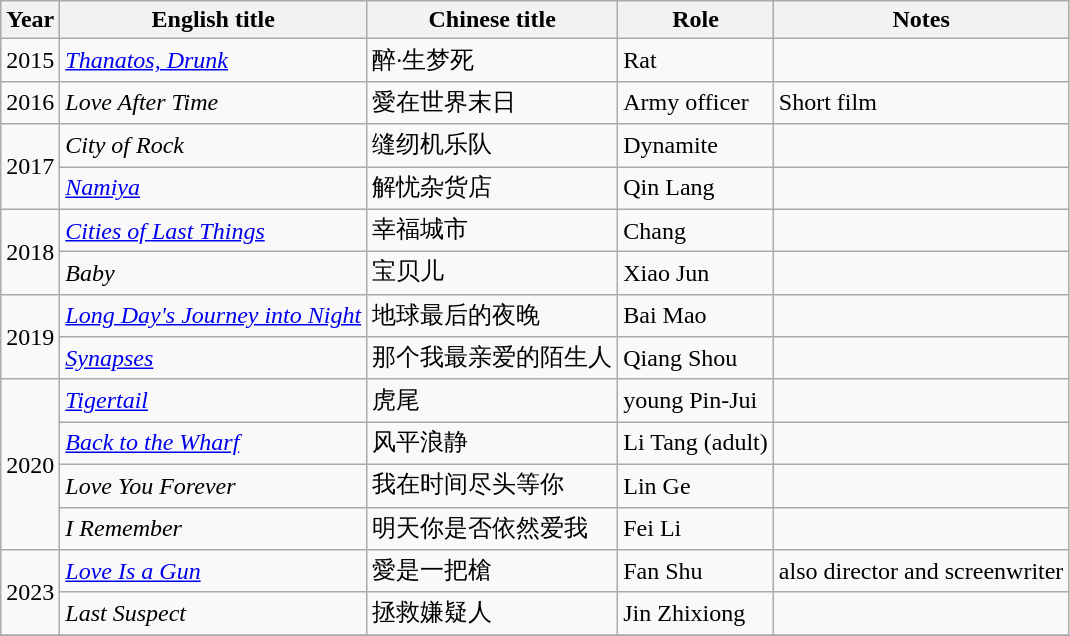<table class="wikitable sortable">
<tr>
<th>Year</th>
<th>English title</th>
<th>Chinese title</th>
<th>Role</th>
<th class="unsortable">Notes</th>
</tr>
<tr>
<td>2015</td>
<td><em><a href='#'>Thanatos, Drunk</a></em></td>
<td>醉·生梦死</td>
<td>Rat</td>
<td></td>
</tr>
<tr>
<td>2016</td>
<td><em>Love After Time</em></td>
<td>愛在世界末日</td>
<td>Army officer</td>
<td>Short film</td>
</tr>
<tr>
<td rowspan=2>2017</td>
<td><em>City of Rock</em></td>
<td>缝纫机乐队</td>
<td>Dynamite</td>
<td></td>
</tr>
<tr>
<td><em><a href='#'>Namiya</a></em></td>
<td>解忧杂货店</td>
<td>Qin Lang</td>
<td></td>
</tr>
<tr>
<td rowspan=2>2018</td>
<td><em><a href='#'>Cities of Last Things</a></em></td>
<td>幸福城市</td>
<td>Chang</td>
<td></td>
</tr>
<tr>
<td><em>Baby</em></td>
<td>宝贝儿</td>
<td>Xiao Jun</td>
<td></td>
</tr>
<tr>
<td rowspan=2>2019</td>
<td><em><a href='#'>Long Day's Journey into Night</a></em></td>
<td>地球最后的夜晚</td>
<td>Bai Mao</td>
<td></td>
</tr>
<tr>
<td><em><a href='#'>Synapses</a></em></td>
<td>那个我最亲爱的陌生人</td>
<td>Qiang Shou</td>
<td></td>
</tr>
<tr>
<td rowspan=4>2020</td>
<td><em><a href='#'>Tigertail</a></em></td>
<td>虎尾</td>
<td>young Pin-Jui</td>
<td></td>
</tr>
<tr>
<td><em><a href='#'>Back to the Wharf</a></em></td>
<td>风平浪静</td>
<td>Li Tang (adult)</td>
<td></td>
</tr>
<tr>
<td><em>Love You Forever </em></td>
<td>我在时间尽头等你</td>
<td>Lin Ge</td>
<td></td>
</tr>
<tr>
<td><em>I Remember</em></td>
<td>明天你是否依然爱我</td>
<td>Fei Li</td>
<td></td>
</tr>
<tr>
<td rowspan=2>2023</td>
<td><em><a href='#'>Love Is a Gun</a></em></td>
<td>愛是一把槍</td>
<td>Fan Shu</td>
<td>also director and screenwriter</td>
</tr>
<tr>
<td><em>Last Suspect</em></td>
<td>拯救嫌疑人</td>
<td>Jin Zhixiong</td>
<td></td>
</tr>
<tr>
</tr>
</table>
